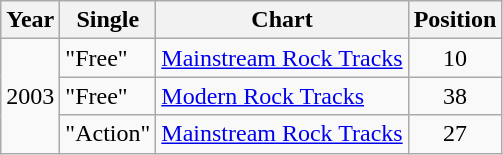<table class="wikitable">
<tr>
<th>Year</th>
<th>Single</th>
<th>Chart</th>
<th>Position</th>
</tr>
<tr>
<td rowspan="3">2003</td>
<td>"Free"</td>
<td><a href='#'>Mainstream Rock Tracks</a></td>
<td align="center">10</td>
</tr>
<tr>
<td>"Free"</td>
<td><a href='#'>Modern Rock Tracks</a></td>
<td align="center">38</td>
</tr>
<tr>
<td>"Action"</td>
<td><a href='#'>Mainstream Rock Tracks</a></td>
<td align="center">27</td>
</tr>
</table>
